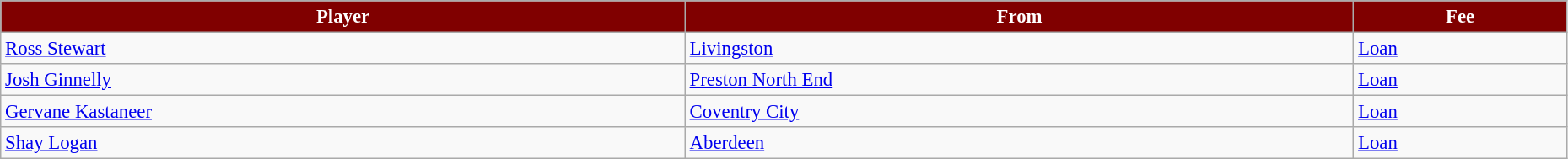<table class="wikitable" style="text-align:left; font-size:95%;width:98%;">
<tr>
<th style="background:maroon; color:white;">Player</th>
<th style="background:maroon; color:white;">From</th>
<th style="background:maroon; color:white;">Fee</th>
</tr>
<tr>
<td> <a href='#'>Ross Stewart</a></td>
<td> <a href='#'>Livingston</a></td>
<td><a href='#'>Loan</a></td>
</tr>
<tr>
<td> <a href='#'>Josh Ginnelly</a></td>
<td> <a href='#'>Preston North End</a></td>
<td><a href='#'>Loan</a></td>
</tr>
<tr>
<td> <a href='#'>Gervane Kastaneer</a></td>
<td> <a href='#'>Coventry City</a></td>
<td><a href='#'>Loan</a></td>
</tr>
<tr>
<td> <a href='#'>Shay Logan</a></td>
<td> <a href='#'>Aberdeen</a></td>
<td><a href='#'>Loan</a></td>
</tr>
</table>
